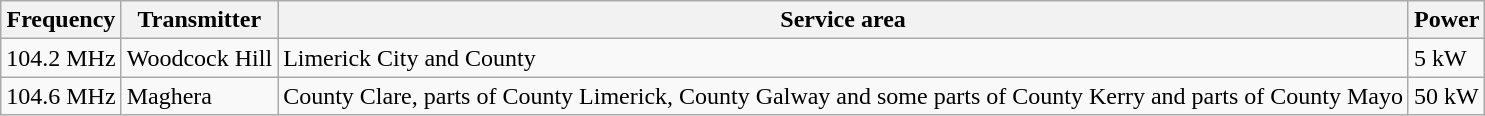<table class="wikitable sortable">
<tr>
<th>Frequency</th>
<th>Transmitter</th>
<th>Service area</th>
<th>Power</th>
</tr>
<tr>
<td>104.2 MHz</td>
<td>Woodcock Hill</td>
<td>Limerick City and County</td>
<td>5 kW</td>
</tr>
<tr>
<td>104.6 MHz</td>
<td>Maghera</td>
<td>County Clare, parts of County Limerick, County Galway and some parts of County Kerry and parts of County Mayo</td>
<td>50 kW</td>
</tr>
</table>
